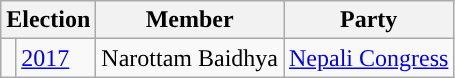<table class="wikitable">
<tr>
<th colspan="2">Election</th>
<th>Member</th>
<th>Party</th>
</tr>
<tr>
<td style="background-color:"></td>
<td><a href='#'>2017</a></td>
<td>Narottam Baidhya</td>
<td><a href='#'>Nepali Congress</a></td>
</tr>
</table>
